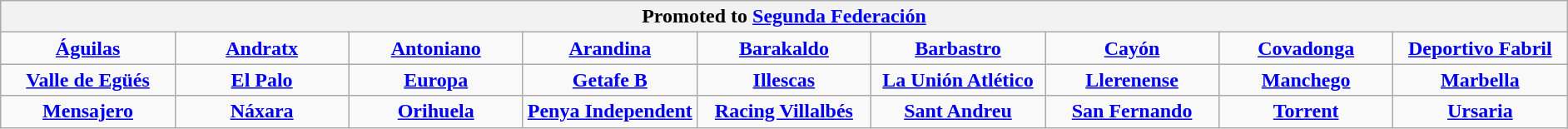<table class="wikitable" style="text-align: center; margin: 0 auto;">
<tr>
<th colspan="9">Promoted to <a href='#'>Segunda Federación</a></th>
</tr>
<tr>
<td width=11.1111%><strong><a href='#'>Águilas</a></strong><br></td>
<td width=11.1111%><strong><a href='#'>Andratx</a></strong><br></td>
<td width=11.1111%><strong><a href='#'>Antoniano</a></strong><br></td>
<td width=11.1111%><strong><a href='#'>Arandina</a></strong><br></td>
<td width=11.1111%><strong><a href='#'>Barakaldo</a></strong><br></td>
<td width=11.1111%><strong><a href='#'>Barbastro</a></strong><br></td>
<td width=11.1111%><strong><a href='#'>Cayón</a></strong><br></td>
<td width=11.1111%><strong><a href='#'>Covadonga</a></strong><br></td>
<td width=11.1112%><strong><a href='#'>Deportivo Fabril</a></strong><br></td>
</tr>
<tr>
<td><strong><a href='#'>Valle de Egüés</a></strong><br></td>
<td><strong><a href='#'>El Palo</a></strong><br></td>
<td><strong><a href='#'>Europa</a></strong><br></td>
<td><strong><a href='#'>Getafe B</a></strong><br></td>
<td><strong><a href='#'>Illescas</a></strong><br></td>
<td><strong><a href='#'>La Unión Atlético</a></strong><br></td>
<td><strong><a href='#'>Llerenense</a></strong><br></td>
<td><strong><a href='#'>Manchego</a></strong><br></td>
<td><strong><a href='#'>Marbella</a></strong><br></td>
</tr>
<tr>
<td><strong><a href='#'>Mensajero</a></strong><br></td>
<td><strong><a href='#'>Náxara</a></strong><br></td>
<td><strong><a href='#'>Orihuela</a></strong><br></td>
<td><strong><a href='#'>Penya Independent</a></strong><br></td>
<td><strong><a href='#'>Racing Villalbés</a></strong><br></td>
<td><strong><a href='#'>Sant Andreu</a></strong><br></td>
<td><strong><a href='#'>San Fernando</a></strong><br></td>
<td><strong><a href='#'>Torrent</a></strong><br></td>
<td><strong><a href='#'>Ursaria</a></strong><br></td>
</tr>
</table>
